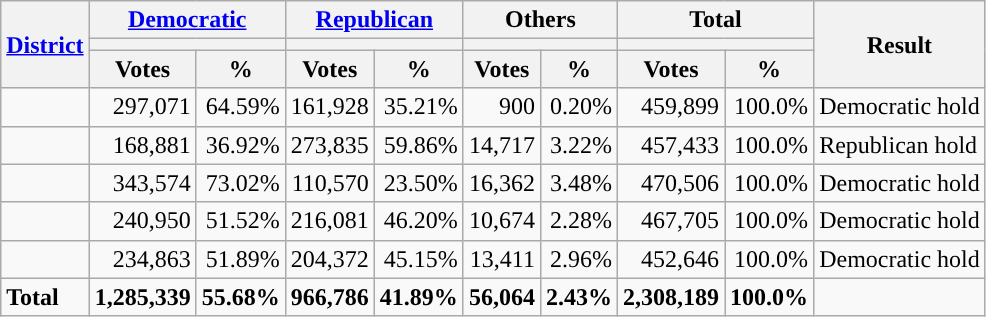<table class="wikitable plainrowheaders sortable" style="font-size:100%; text-align:right;">
<tr>
<th scope=col rowspan=3><a href='#'>District</a></th>
<th scope=col colspan=2><a href='#'>Democratic</a></th>
<th scope=col colspan=2><a href='#'>Republican</a></th>
<th scope=col colspan=2>Others</th>
<th scope=col colspan=2>Total</th>
<th scope=col rowspan=3>Result</th>
</tr>
<tr>
<th scope=col colspan=2 style="background:"></th>
<th scope=col colspan=2 style="background:"></th>
<th scope=col colspan=2></th>
<th scope=col colspan=2></th>
</tr>
<tr>
<th scope=col data-sort-type="number">Votes</th>
<th scope=col data-sort-type="number">%</th>
<th scope=col data-sort-type="number">Votes</th>
<th scope=col data-sort-type="number">%</th>
<th scope=col data-sort-type="number">Votes</th>
<th scope=col data-sort-type="number">%</th>
<th scope=col data-sort-type="number">Votes</th>
<th scope=col data-sort-type="number">%</th>
</tr>
<tr>
<td align=left></td>
<td>297,071</td>
<td>64.59%</td>
<td>161,928</td>
<td>35.21%</td>
<td>900</td>
<td>0.20%</td>
<td>459,899</td>
<td>100.0%</td>
<td align=left>Democratic hold</td>
</tr>
<tr>
<td align=left></td>
<td>168,881</td>
<td>36.92%</td>
<td>273,835</td>
<td>59.86%</td>
<td>14,717</td>
<td>3.22%</td>
<td>457,433</td>
<td>100.0%</td>
<td align=left>Republican hold</td>
</tr>
<tr>
<td align=left></td>
<td>343,574</td>
<td>73.02%</td>
<td>110,570</td>
<td>23.50%</td>
<td>16,362</td>
<td>3.48%</td>
<td>470,506</td>
<td>100.0%</td>
<td align=left>Democratic hold</td>
</tr>
<tr>
<td align=left></td>
<td>240,950</td>
<td>51.52%</td>
<td>216,081</td>
<td>46.20%</td>
<td>10,674</td>
<td>2.28%</td>
<td>467,705</td>
<td>100.0%</td>
<td align=left>Democratic hold</td>
</tr>
<tr>
<td align=left></td>
<td>234,863</td>
<td>51.89%</td>
<td>204,372</td>
<td>45.15%</td>
<td>13,411</td>
<td>2.96%</td>
<td>452,646</td>
<td>100.0%</td>
<td align=left>Democratic hold</td>
</tr>
<tr class="sortbottom" style="font-weight:bold">
<td align=left>Total</td>
<td>1,285,339</td>
<td>55.68%</td>
<td>966,786</td>
<td>41.89%</td>
<td>56,064</td>
<td>2.43%</td>
<td>2,308,189</td>
<td>100.0%</td>
<td></td>
</tr>
</table>
